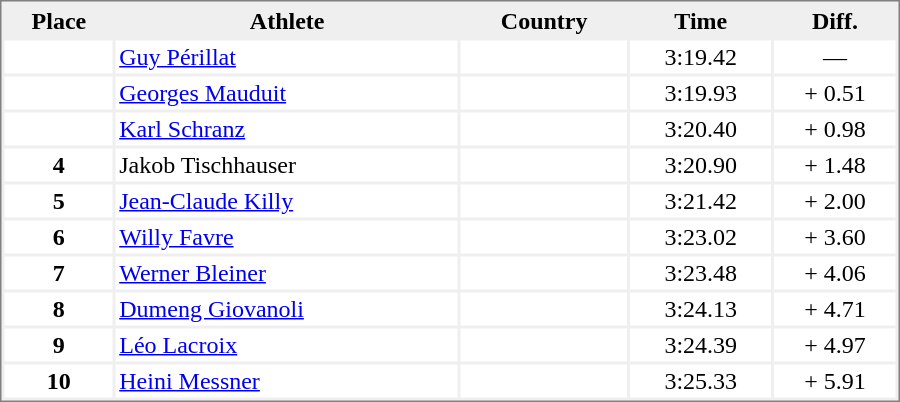<table style="border-style:solid;border-width:1px;border-color:#808080;background-color:#EFEFEF" cellspacing="2" cellpadding="2" width="600">
<tr bgcolor="#EFEFEF">
<th>Place</th>
<th>Athlete</th>
<th>Country</th>
<th>Time</th>
<th>Diff.</th>
</tr>
<tr align="center" valign="top" bgcolor="#FFFFFF">
<th></th>
<td align="left"><a href='#'>Guy Périllat</a></td>
<td align="left"></td>
<td>3:19.42</td>
<td>—</td>
</tr>
<tr align="center" valign="top" bgcolor="#FFFFFF">
<th></th>
<td align="left"><a href='#'>Georges Mauduit</a></td>
<td align="left"></td>
<td>3:19.93</td>
<td>+ 0.51</td>
</tr>
<tr align="center" valign="top" bgcolor="#FFFFFF">
<th></th>
<td align="left"><a href='#'>Karl Schranz</a></td>
<td align="left"></td>
<td>3:20.40</td>
<td>+ 0.98</td>
</tr>
<tr align="center" valign="top" bgcolor="#FFFFFF">
<th>4</th>
<td align="left">Jakob Tischhauser</td>
<td align="left"></td>
<td>3:20.90</td>
<td>+ 1.48</td>
</tr>
<tr align="center" valign="top" bgcolor="#FFFFFF">
<th>5</th>
<td align="left"><a href='#'>Jean-Claude Killy</a></td>
<td align="left"></td>
<td>3:21.42</td>
<td>+ 2.00</td>
</tr>
<tr align="center" valign="top" bgcolor="#FFFFFF">
<th>6</th>
<td align="left"><a href='#'>Willy Favre</a></td>
<td align="left"></td>
<td>3:23.02</td>
<td>+ 3.60</td>
</tr>
<tr align="center" valign="top" bgcolor="#FFFFFF">
<th>7</th>
<td align="left"><a href='#'>Werner Bleiner</a></td>
<td align="left"></td>
<td>3:23.48</td>
<td>+ 4.06</td>
</tr>
<tr align="center" valign="top" bgcolor="#FFFFFF">
<th>8</th>
<td align="left"><a href='#'>Dumeng Giovanoli</a></td>
<td align="left"></td>
<td>3:24.13</td>
<td>+ 4.71</td>
</tr>
<tr align="center" valign="top" bgcolor="#FFFFFF">
<th>9</th>
<td align="left"><a href='#'>Léo Lacroix</a></td>
<td align="left"></td>
<td>3:24.39</td>
<td>+ 4.97</td>
</tr>
<tr align="center" valign="top" bgcolor="#FFFFFF">
<th>10</th>
<td align="left"><a href='#'>Heini Messner</a></td>
<td align="left"></td>
<td>3:25.33</td>
<td>+ 5.91</td>
</tr>
</table>
